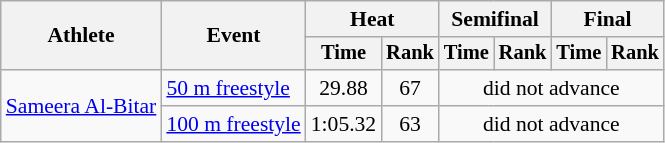<table class=wikitable style="font-size:90%">
<tr>
<th rowspan="2">Athlete</th>
<th rowspan="2">Event</th>
<th colspan="2">Heat</th>
<th colspan="2">Semifinal</th>
<th colspan="2">Final</th>
</tr>
<tr style="font-size:95%">
<th>Time</th>
<th>Rank</th>
<th>Time</th>
<th>Rank</th>
<th>Time</th>
<th>Rank</th>
</tr>
<tr align=center>
<td align=left rowspan=2><a href='#'>Sameera Al-Bitar</a></td>
<td align=left><a href='#'>50 m freestyle</a></td>
<td>29.88</td>
<td>67</td>
<td colspan=4>did not advance</td>
</tr>
<tr align=center>
<td align=left><a href='#'>100 m freestyle</a></td>
<td>1:05.32</td>
<td>63</td>
<td colspan=4>did not advance</td>
</tr>
</table>
